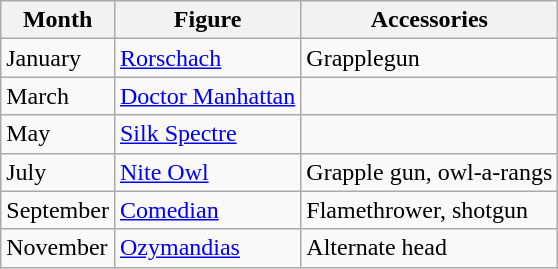<table class="wikitable">
<tr>
<th>Month</th>
<th>Figure</th>
<th>Accessories</th>
</tr>
<tr>
<td>January</td>
<td><a href='#'>Rorschach</a></td>
<td>Grapplegun</td>
</tr>
<tr>
<td>March</td>
<td><a href='#'>Doctor Manhattan</a></td>
<td></td>
</tr>
<tr>
<td>May</td>
<td><a href='#'>Silk Spectre</a></td>
<td></td>
</tr>
<tr>
<td>July</td>
<td><a href='#'>Nite Owl</a></td>
<td>Grapple gun, owl-a-rangs</td>
</tr>
<tr>
<td>September</td>
<td><a href='#'>Comedian</a></td>
<td>Flamethrower, shotgun</td>
</tr>
<tr>
<td>November</td>
<td><a href='#'>Ozymandias</a></td>
<td>Alternate head</td>
</tr>
</table>
